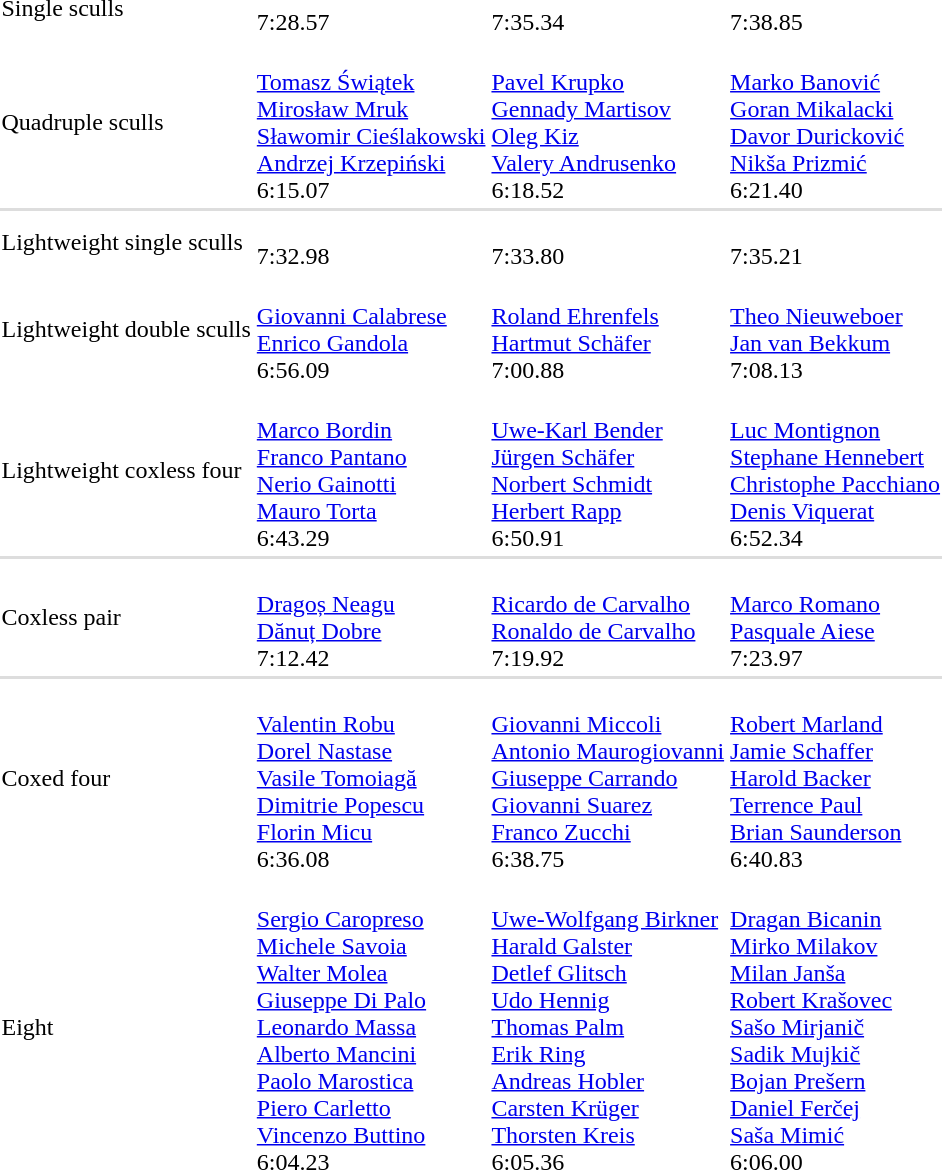<table>
<tr>
<td>Single sculls</td>
<td><br>7:28.57</td>
<td><br>7:35.34</td>
<td><br>7:38.85</td>
</tr>
<tr>
<td>Quadruple sculls</td>
<td><br><a href='#'>Tomasz Świątek</a><br><a href='#'>Mirosław Mruk</a><br><a href='#'>Sławomir Cieślakowski</a><br><a href='#'>Andrzej Krzepiński</a><br>6:15.07</td>
<td><br><a href='#'>Pavel Krupko</a><br><a href='#'>Gennady Martisov</a><br><a href='#'>Oleg Kiz</a><br><a href='#'>Valery Andrusenko</a><br>6:18.52</td>
<td><br><a href='#'>Marko Banović</a><br><a href='#'>Goran Mikalacki</a><br><a href='#'>Davor Duricković</a><br><a href='#'>Nikša Prizmić</a><br>6:21.40</td>
</tr>
<tr bgcolor=#DDDDDD>
<td colspan=7></td>
</tr>
<tr>
<td>Lightweight single sculls</td>
<td><br>7:32.98</td>
<td><br>7:33.80</td>
<td><br>7:35.21</td>
</tr>
<tr>
<td>Lightweight double sculls</td>
<td><br><a href='#'>Giovanni Calabrese</a><br><a href='#'>Enrico Gandola</a><br>6:56.09</td>
<td><br><a href='#'>Roland Ehrenfels</a><br><a href='#'>Hartmut Schäfer</a><br>7:00.88</td>
<td><br><a href='#'>Theo Nieuweboer</a><br><a href='#'>Jan van Bekkum</a><br>7:08.13</td>
</tr>
<tr>
<td>Lightweight coxless four</td>
<td><br><a href='#'>Marco Bordin</a><br><a href='#'>Franco Pantano</a><br><a href='#'>Nerio Gainotti</a><br><a href='#'>Mauro Torta</a><br>6:43.29</td>
<td><br><a href='#'>Uwe-Karl Bender</a><br><a href='#'>Jürgen Schäfer</a><br><a href='#'>Norbert Schmidt</a><br><a href='#'>Herbert Rapp</a><br>6:50.91</td>
<td><br><a href='#'>Luc Montignon</a><br><a href='#'>Stephane Hennebert</a><br><a href='#'>Christophe Pacchiano</a><br><a href='#'>Denis Viquerat</a><br>6:52.34</td>
</tr>
<tr bgcolor=#DDDDDD>
<td colspan=7></td>
</tr>
<tr>
<td>Coxless pair</td>
<td><br><a href='#'>Dragoș Neagu</a><br><a href='#'>Dănuț Dobre</a><br>7:12.42</td>
<td><br><a href='#'>Ricardo de Carvalho</a><br><a href='#'>Ronaldo de Carvalho</a><br>7:19.92</td>
<td><br><a href='#'>Marco Romano</a><br><a href='#'>Pasquale Aiese</a><br>7:23.97</td>
</tr>
<tr bgcolor=#DDDDDD>
<td colspan=7></td>
</tr>
<tr>
<td>Coxed four</td>
<td><br><a href='#'>Valentin Robu</a><br><a href='#'>Dorel Nastase</a><br><a href='#'>Vasile Tomoiagă</a><br><a href='#'>Dimitrie Popescu</a><br><a href='#'>Florin Micu</a><br>6:36.08</td>
<td><br><a href='#'>Giovanni Miccoli</a><br><a href='#'>Antonio Maurogiovanni</a><br><a href='#'>Giuseppe Carrando</a><br><a href='#'>Giovanni Suarez</a><br><a href='#'>Franco Zucchi</a><br>6:38.75</td>
<td><br><a href='#'>Robert Marland</a><br><a href='#'>Jamie Schaffer</a><br><a href='#'>Harold Backer</a><br><a href='#'>Terrence Paul</a><br><a href='#'>Brian Saunderson</a><br>6:40.83</td>
</tr>
<tr>
<td>Eight</td>
<td><br><a href='#'>Sergio Caropreso</a><br><a href='#'>Michele Savoia</a><br><a href='#'>Walter Molea</a><br><a href='#'>Giuseppe Di Palo</a><br><a href='#'>Leonardo Massa</a><br><a href='#'>Alberto Mancini</a><br><a href='#'>Paolo Marostica</a><br><a href='#'>Piero Carletto</a><br><a href='#'>Vincenzo Buttino</a><br>6:04.23</td>
<td><br><a href='#'>Uwe-Wolfgang Birkner</a><br><a href='#'>Harald Galster</a><br><a href='#'>Detlef Glitsch</a><br><a href='#'>Udo Hennig</a><br><a href='#'>Thomas Palm</a><br><a href='#'>Erik Ring</a><br><a href='#'>Andreas Hobler</a><br><a href='#'>Carsten Krüger</a><br><a href='#'>Thorsten Kreis</a><br>6:05.36</td>
<td><br><a href='#'>Dragan Bicanin</a><br><a href='#'>Mirko Milakov</a><br><a href='#'>Milan Janša</a><br><a href='#'>Robert Krašovec</a><br><a href='#'>Sašo Mirjanič</a><br><a href='#'>Sadik Mujkič</a><br><a href='#'>Bojan Prešern</a><br><a href='#'>Daniel Ferčej</a><br><a href='#'>Saša Mimić</a><br>6:06.00</td>
</tr>
</table>
